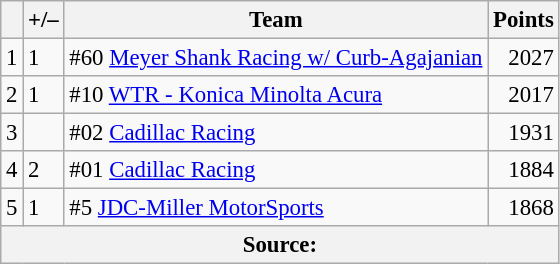<table class="wikitable" style="font-size: 95%;">
<tr>
<th scope="col"></th>
<th scope="col">+/–</th>
<th scope="col">Team</th>
<th scope="col">Points</th>
</tr>
<tr>
<td align=center>1</td>
<td align="left"> 1</td>
<td> #60 <a href='#'>Meyer Shank Racing w/ Curb-Agajanian</a></td>
<td align=right>2027</td>
</tr>
<tr>
<td align=center>2</td>
<td align="left"> 1</td>
<td> #10 <a href='#'>WTR - Konica Minolta Acura</a></td>
<td align=right>2017</td>
</tr>
<tr>
<td align=center>3</td>
<td align="left"></td>
<td> #02 <a href='#'>Cadillac Racing</a></td>
<td align=right>1931</td>
</tr>
<tr>
<td align=center>4</td>
<td align="left"> 2</td>
<td> #01 <a href='#'>Cadillac Racing</a></td>
<td align=right>1884</td>
</tr>
<tr>
<td align=center>5</td>
<td align="left"> 1</td>
<td> #5 <a href='#'>JDC-Miller MotorSports</a></td>
<td align=right>1868</td>
</tr>
<tr>
<th colspan=5>Source:</th>
</tr>
</table>
